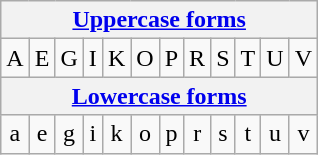<table class="wikitable" style="text-align:center">
<tr>
<th colspan="12"><strong><a href='#'>Uppercase forms</a></strong></th>
</tr>
<tr>
<td>A</td>
<td>E</td>
<td>G</td>
<td>I</td>
<td>K</td>
<td>O</td>
<td>P</td>
<td>R</td>
<td>S</td>
<td>T</td>
<td>U</td>
<td>V</td>
</tr>
<tr>
<th colspan="12"><strong><a href='#'>Lowercase forms</a></strong></th>
</tr>
<tr>
<td>a</td>
<td>e</td>
<td>g</td>
<td>i</td>
<td>k</td>
<td>o</td>
<td>p</td>
<td>r</td>
<td>s</td>
<td>t</td>
<td>u</td>
<td>v</td>
</tr>
</table>
